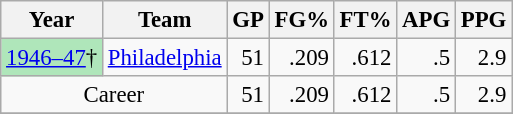<table class="wikitable sortable" style="font-size:95%; text-align:right;">
<tr>
<th>Year</th>
<th>Team</th>
<th>GP</th>
<th>FG%</th>
<th>FT%</th>
<th>APG</th>
<th>PPG</th>
</tr>
<tr>
<td style="text-align:left;background:#afe6ba"><a href='#'>1946–47</a>†</td>
<td style="text-align:left;"><a href='#'>Philadelphia</a></td>
<td>51</td>
<td>.209</td>
<td>.612</td>
<td>.5</td>
<td>2.9</td>
</tr>
<tr>
<td style="text-align:center;" colspan="2">Career</td>
<td>51</td>
<td>.209</td>
<td>.612</td>
<td>.5</td>
<td>2.9</td>
</tr>
<tr>
</tr>
</table>
